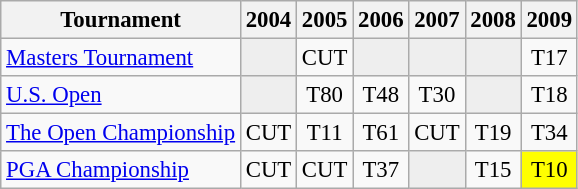<table class="wikitable" style="font-size:95%;text-align:center;">
<tr>
<th>Tournament</th>
<th>2004</th>
<th>2005</th>
<th>2006</th>
<th>2007</th>
<th>2008</th>
<th>2009</th>
</tr>
<tr>
<td align=left><a href='#'>Masters Tournament</a></td>
<td style="background:#eeeeee;"></td>
<td>CUT</td>
<td style="background:#eeeeee;"></td>
<td style="background:#eeeeee;"></td>
<td style="background:#eeeeee;"></td>
<td>T17</td>
</tr>
<tr>
<td align=left><a href='#'>U.S. Open</a></td>
<td style="background:#eeeeee;"></td>
<td>T80</td>
<td>T48</td>
<td>T30</td>
<td style="background:#eeeeee;"></td>
<td>T18</td>
</tr>
<tr>
<td align=left><a href='#'>The Open Championship</a></td>
<td>CUT</td>
<td>T11</td>
<td>T61</td>
<td>CUT</td>
<td>T19</td>
<td>T34</td>
</tr>
<tr>
<td align=left><a href='#'>PGA Championship</a></td>
<td>CUT</td>
<td>CUT</td>
<td>T37</td>
<td style="background:#eeeeee;"></td>
<td>T15</td>
<td style="background:yellow;">T10</td>
</tr>
</table>
